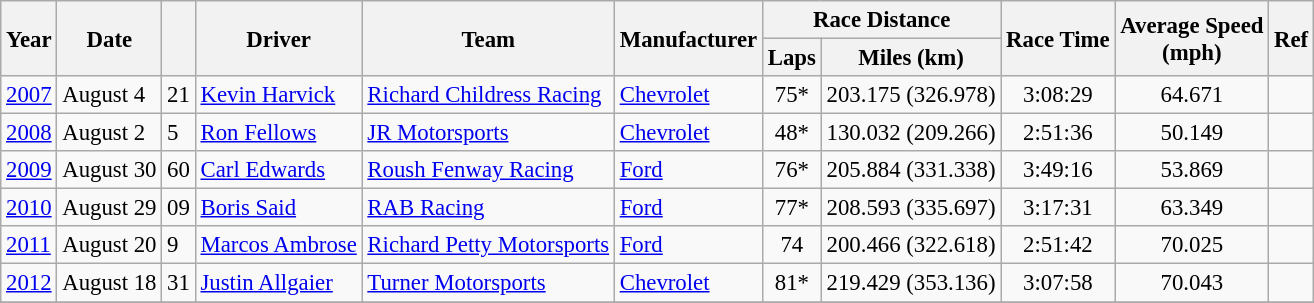<table class="wikitable" style="font-size: 95%;">
<tr>
<th rowspan="2">Year</th>
<th rowspan="2">Date</th>
<th rowspan="2"></th>
<th rowspan="2">Driver</th>
<th rowspan="2">Team</th>
<th rowspan="2">Manufacturer</th>
<th colspan="2">Race Distance</th>
<th rowspan="2">Race Time</th>
<th rowspan="2">Average Speed<br>(mph)</th>
<th rowspan="2">Ref</th>
</tr>
<tr>
<th>Laps</th>
<th>Miles (km)</th>
</tr>
<tr>
<td><a href='#'>2007</a></td>
<td>August 4</td>
<td>21</td>
<td><a href='#'>Kevin Harvick</a></td>
<td><a href='#'>Richard Childress Racing</a></td>
<td><a href='#'>Chevrolet</a></td>
<td align="center">75*</td>
<td align="center">203.175 (326.978)</td>
<td align="center">3:08:29</td>
<td align="center">64.671</td>
<td align="center"></td>
</tr>
<tr>
<td><a href='#'>2008</a></td>
<td>August 2</td>
<td>5</td>
<td><a href='#'>Ron Fellows</a></td>
<td><a href='#'>JR Motorsports</a></td>
<td><a href='#'>Chevrolet</a></td>
<td align="center">48*</td>
<td align="center">130.032 (209.266)</td>
<td align="center">2:51:36</td>
<td align="center">50.149</td>
<td align="center"></td>
</tr>
<tr>
<td><a href='#'>2009</a></td>
<td>August 30</td>
<td>60</td>
<td><a href='#'>Carl Edwards</a></td>
<td><a href='#'>Roush Fenway Racing</a></td>
<td><a href='#'>Ford</a></td>
<td align="center">76*</td>
<td align="center">205.884 (331.338)</td>
<td align="center">3:49:16</td>
<td align="center">53.869</td>
<td align="center"></td>
</tr>
<tr>
<td><a href='#'>2010</a></td>
<td>August 29</td>
<td>09</td>
<td><a href='#'>Boris Said</a></td>
<td><a href='#'>RAB Racing</a></td>
<td><a href='#'>Ford</a></td>
<td align="center">77*</td>
<td align="center">208.593 (335.697)</td>
<td align="center">3:17:31</td>
<td align="center">63.349</td>
<td align="center"></td>
</tr>
<tr>
<td><a href='#'>2011</a></td>
<td>August 20</td>
<td>9</td>
<td><a href='#'>Marcos Ambrose</a></td>
<td><a href='#'>Richard Petty Motorsports</a></td>
<td><a href='#'>Ford</a></td>
<td align="center">74</td>
<td align="center">200.466 (322.618)</td>
<td align="center">2:51:42</td>
<td align="center">70.025</td>
<td align="center"></td>
</tr>
<tr>
<td><a href='#'>2012</a></td>
<td>August 18</td>
<td>31</td>
<td><a href='#'>Justin Allgaier</a></td>
<td><a href='#'>Turner Motorsports</a></td>
<td><a href='#'>Chevrolet</a></td>
<td align="center">81*</td>
<td align="center">219.429 (353.136)</td>
<td align="center">3:07:58</td>
<td align="center">70.043</td>
<td align="center"></td>
</tr>
<tr>
</tr>
</table>
